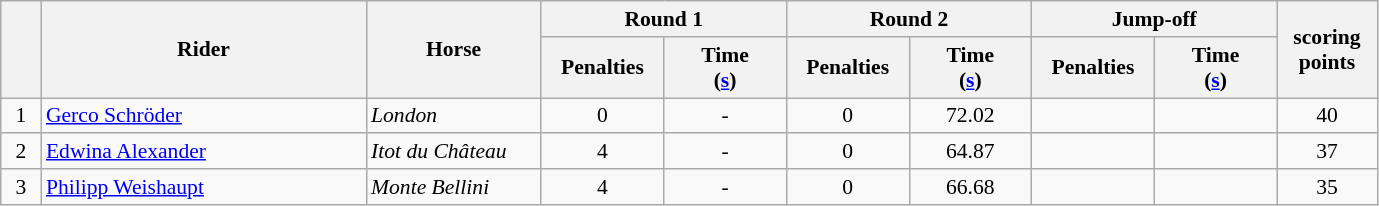<table class="wikitable" style="font-size: 90%">
<tr>
<th rowspan=2 width=20></th>
<th rowspan=2 width=210>Rider</th>
<th rowspan=2 width=110>Horse</th>
<th colspan=2>Round 1</th>
<th colspan=2>Round 2</th>
<th colspan=2>Jump-off</th>
<th rowspan=2 width=60>scoring<br>points</th>
</tr>
<tr>
<th width=75>Penalties</th>
<th width=75>Time<br>(<a href='#'>s</a>)</th>
<th width=75>Penalties</th>
<th width=75>Time<br>(<a href='#'>s</a>)</th>
<th width=75>Penalties</th>
<th width=75>Time<br>(<a href='#'>s</a>)</th>
</tr>
<tr>
<td align=center>1</td>
<td> <a href='#'>Gerco Schröder</a></td>
<td><em>London</em></td>
<td align=center>0</td>
<td align=center>-</td>
<td align=center>0</td>
<td align=center>72.02</td>
<td align=center></td>
<td align=center></td>
<td align=center>40</td>
</tr>
<tr>
<td align=center>2</td>
<td> <a href='#'>Edwina Alexander</a></td>
<td><em>Itot du Château</em></td>
<td align=center>4</td>
<td align=center>-</td>
<td align=center>0</td>
<td align=center>64.87</td>
<td align=center></td>
<td align=center></td>
<td align=center>37</td>
</tr>
<tr>
<td align=center>3</td>
<td> <a href='#'>Philipp Weishaupt</a></td>
<td><em>Monte Bellini</em></td>
<td align=center>4</td>
<td align=center>-</td>
<td align=center>0</td>
<td align=center>66.68</td>
<td align=center></td>
<td align=center></td>
<td align=center>35</td>
</tr>
</table>
